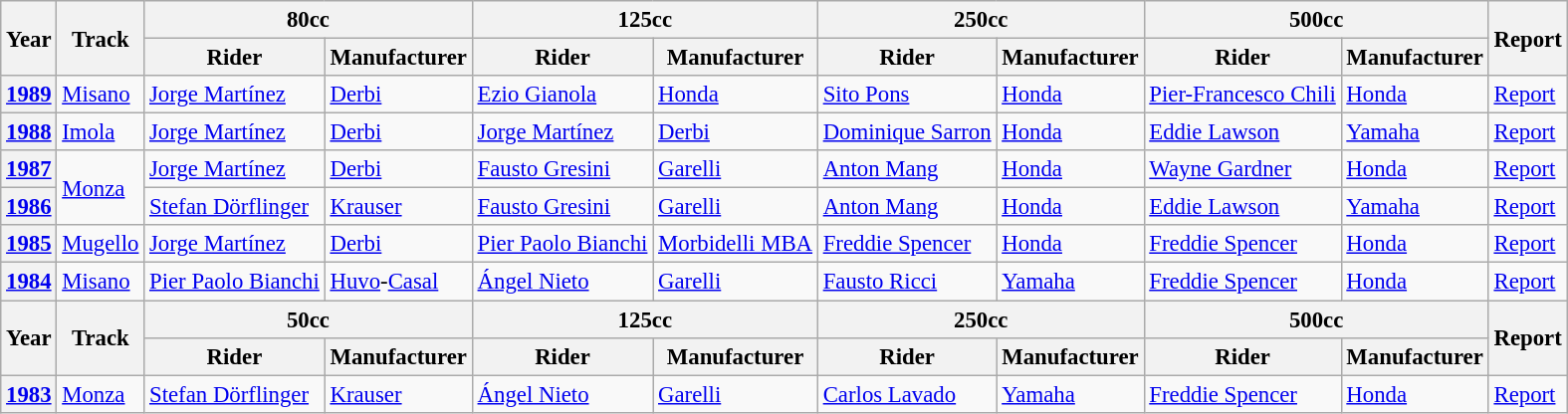<table class="wikitable" style="font-size: 95%;">
<tr>
<th rowspan=2>Year</th>
<th rowspan=2>Track</th>
<th colspan=2>80cc</th>
<th colspan=2>125cc</th>
<th colspan=2>250cc</th>
<th colspan=2>500cc</th>
<th rowspan=2>Report</th>
</tr>
<tr>
<th>Rider</th>
<th>Manufacturer</th>
<th>Rider</th>
<th>Manufacturer</th>
<th>Rider</th>
<th>Manufacturer</th>
<th>Rider</th>
<th>Manufacturer</th>
</tr>
<tr>
<th><a href='#'>1989</a></th>
<td><a href='#'>Misano</a></td>
<td> <a href='#'>Jorge Martínez</a></td>
<td><a href='#'>Derbi</a></td>
<td> <a href='#'>Ezio Gianola</a></td>
<td><a href='#'>Honda</a></td>
<td> <a href='#'>Sito Pons</a></td>
<td><a href='#'>Honda</a></td>
<td> <a href='#'>Pier-Francesco Chili</a></td>
<td><a href='#'>Honda</a></td>
<td><a href='#'>Report</a></td>
</tr>
<tr>
<th><a href='#'>1988</a></th>
<td><a href='#'>Imola</a></td>
<td> <a href='#'>Jorge Martínez</a></td>
<td><a href='#'>Derbi</a></td>
<td> <a href='#'>Jorge Martínez</a></td>
<td><a href='#'>Derbi</a></td>
<td> <a href='#'>Dominique Sarron</a></td>
<td><a href='#'>Honda</a></td>
<td> <a href='#'>Eddie Lawson</a></td>
<td><a href='#'>Yamaha</a></td>
<td><a href='#'>Report</a></td>
</tr>
<tr>
<th><a href='#'>1987</a></th>
<td rowspan="2"><a href='#'>Monza</a></td>
<td> <a href='#'>Jorge Martínez</a></td>
<td><a href='#'>Derbi</a></td>
<td> <a href='#'>Fausto Gresini</a></td>
<td><a href='#'>Garelli</a></td>
<td> <a href='#'>Anton Mang</a></td>
<td><a href='#'>Honda</a></td>
<td> <a href='#'>Wayne Gardner</a></td>
<td><a href='#'>Honda</a></td>
<td><a href='#'>Report</a></td>
</tr>
<tr>
<th><a href='#'>1986</a></th>
<td> <a href='#'>Stefan Dörflinger</a></td>
<td><a href='#'>Krauser</a></td>
<td> <a href='#'>Fausto Gresini</a></td>
<td><a href='#'>Garelli</a></td>
<td> <a href='#'>Anton Mang</a></td>
<td><a href='#'>Honda</a></td>
<td> <a href='#'>Eddie Lawson</a></td>
<td><a href='#'>Yamaha</a></td>
<td><a href='#'>Report</a></td>
</tr>
<tr>
<th><a href='#'>1985</a></th>
<td><a href='#'>Mugello</a></td>
<td> <a href='#'>Jorge Martínez</a></td>
<td><a href='#'>Derbi</a></td>
<td> <a href='#'>Pier Paolo Bianchi</a></td>
<td><a href='#'>Morbidelli MBA</a></td>
<td> <a href='#'>Freddie Spencer</a></td>
<td><a href='#'>Honda</a></td>
<td> <a href='#'>Freddie Spencer</a></td>
<td><a href='#'>Honda</a></td>
<td><a href='#'>Report</a></td>
</tr>
<tr>
<th><a href='#'>1984</a></th>
<td><a href='#'>Misano</a></td>
<td> <a href='#'>Pier Paolo Bianchi</a></td>
<td><a href='#'>Huvo</a>-<a href='#'>Casal</a></td>
<td> <a href='#'>Ángel Nieto</a></td>
<td><a href='#'>Garelli</a></td>
<td> <a href='#'>Fausto Ricci</a></td>
<td><a href='#'>Yamaha</a></td>
<td> <a href='#'>Freddie Spencer</a></td>
<td><a href='#'>Honda</a></td>
<td><a href='#'>Report</a></td>
</tr>
<tr>
<th rowspan=2>Year</th>
<th rowspan=2>Track</th>
<th colspan=2>50cc</th>
<th colspan=2>125cc</th>
<th colspan=2>250cc</th>
<th colspan=2>500cc</th>
<th rowspan=2>Report</th>
</tr>
<tr>
<th>Rider</th>
<th>Manufacturer</th>
<th>Rider</th>
<th>Manufacturer</th>
<th>Rider</th>
<th>Manufacturer</th>
<th>Rider</th>
<th>Manufacturer</th>
</tr>
<tr>
<th><a href='#'>1983</a></th>
<td><a href='#'>Monza</a></td>
<td> <a href='#'>Stefan Dörflinger</a></td>
<td><a href='#'>Krauser</a></td>
<td> <a href='#'>Ángel Nieto</a></td>
<td><a href='#'>Garelli</a></td>
<td> <a href='#'>Carlos Lavado</a></td>
<td><a href='#'>Yamaha</a></td>
<td> <a href='#'>Freddie Spencer</a></td>
<td><a href='#'>Honda</a></td>
<td><a href='#'>Report</a></td>
</tr>
</table>
